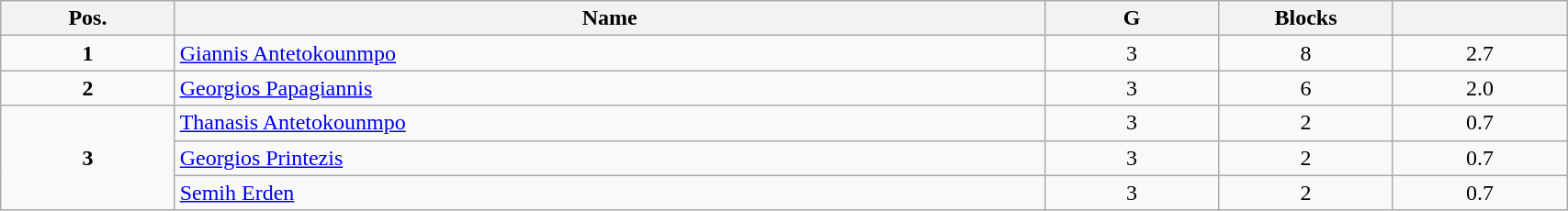<table class=wikitable width="90%">
<tr>
<th width="10%">Pos.</th>
<th width="50%">Name</th>
<th width="10%">G</th>
<th width="10%">Blocks</th>
<th width="10%"></th>
</tr>
<tr align=center>
<td><strong>1</strong></td>
<td align=left> <a href='#'>Giannis Antetokounmpo</a></td>
<td>3</td>
<td>8</td>
<td>2.7</td>
</tr>
<tr align=center>
<td><strong>2</strong></td>
<td align=left> <a href='#'>Georgios Papagiannis</a></td>
<td>3</td>
<td>6</td>
<td>2.0</td>
</tr>
<tr align=center>
<td rowspan=3><strong>3</strong></td>
<td align=left> <a href='#'>Thanasis Antetokounmpo</a></td>
<td>3</td>
<td>2</td>
<td>0.7</td>
</tr>
<tr align=center>
<td align=left> <a href='#'>Georgios Printezis</a></td>
<td>3</td>
<td>2</td>
<td>0.7</td>
</tr>
<tr align=center>
<td align=left> <a href='#'>Semih Erden</a></td>
<td>3</td>
<td>2</td>
<td>0.7</td>
</tr>
</table>
